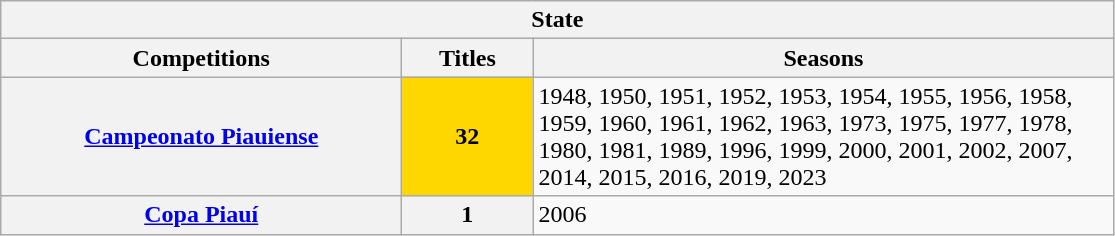<table class="wikitable">
<tr>
<th colspan="3">State</th>
</tr>
<tr>
<th style="width:260px">Competitions</th>
<th style="width:80px">Titles</th>
<th style="width:380px">Seasons</th>
</tr>
<tr>
<th style="text-align:center"><a href='#'>Campeonato Piauiense</a></th>
<td bgcolor="gold" style="text-align:center"><strong>32</strong></td>
<td align="left">1948, 1950, 1951, 1952, 1953, 1954, 1955, 1956, 1958, 1959, 1960, 1961, 1962, 1963, 1973, 1975, 1977, 1978, 1980, 1981, 1989, 1996, 1999, 2000, 2001, 2002, 2007, 2014, 2015, 2016, 2019, 2023</td>
</tr>
<tr>
<th><a href='#'>Copa Piauí</a></th>
<th style="text-align:center"><strong>1</strong></th>
<td align="left">2006</td>
</tr>
</table>
